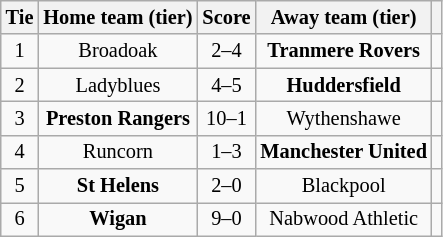<table class="wikitable" style="text-align:center; font-size:85%">
<tr>
<th>Tie</th>
<th>Home team (tier)</th>
<th>Score</th>
<th>Away team (tier)</th>
<th></th>
</tr>
<tr>
<td align="center">1</td>
<td>Broadoak</td>
<td align="center">2–4</td>
<td><strong>Tranmere Rovers</strong></td>
<td></td>
</tr>
<tr>
<td align="center">2</td>
<td>Ladyblues</td>
<td align="center">4–5 </td>
<td><strong>Huddersfield</strong></td>
<td></td>
</tr>
<tr>
<td align="center">3</td>
<td><strong>Preston Rangers</strong></td>
<td align="center">10–1</td>
<td>Wythenshawe</td>
<td></td>
</tr>
<tr>
<td align="center">4</td>
<td>Runcorn</td>
<td align="center">1–3</td>
<td><strong>Manchester United</strong></td>
<td></td>
</tr>
<tr>
<td align="center">5</td>
<td><strong>St Helens</strong></td>
<td align="center">2–0</td>
<td>Blackpool</td>
<td></td>
</tr>
<tr>
<td align="center">6</td>
<td><strong>Wigan</strong></td>
<td align="center">9–0</td>
<td>Nabwood Athletic</td>
<td></td>
</tr>
</table>
